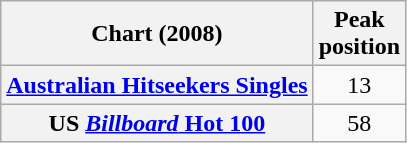<table class="wikitable sortable plainrowheaders">
<tr>
<th align="left">Chart (2008)</th>
<th style="text-align:center;">Peak<br>position</th>
</tr>
<tr>
<th scope="row"><a href='#'>Australian Hitseekers Singles</a></th>
<td style="text-align:center;">13</td>
</tr>
<tr>
<th scope="row">US <a href='#'><em>Billboard</em> Hot 100</a></th>
<td style="text-align:center;">58</td>
</tr>
</table>
